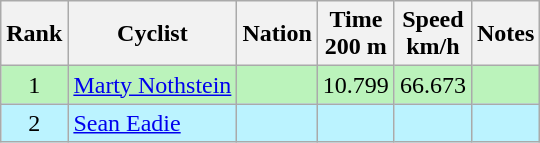<table class="wikitable sortable" style="text-align:center">
<tr>
<th>Rank</th>
<th>Cyclist</th>
<th>Nation</th>
<th>Time<br>200 m</th>
<th>Speed<br>km/h</th>
<th>Notes</th>
</tr>
<tr bgcolor=bbf3bb>
<td>1</td>
<td align=left><a href='#'>Marty Nothstein</a></td>
<td align=left></td>
<td>10.799</td>
<td>66.673</td>
<td></td>
</tr>
<tr bgcolor=bbf3ff>
<td>2</td>
<td align=left><a href='#'>Sean Eadie</a></td>
<td align=left></td>
<td></td>
<td></td>
<td></td>
</tr>
</table>
